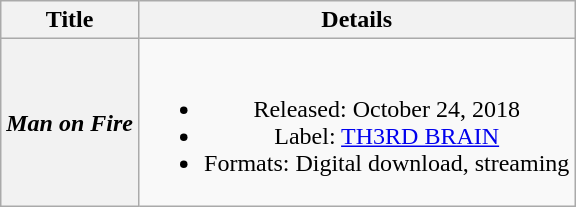<table class="wikitable plainrowheaders" style="text-align:center;">
<tr>
<th>Title</th>
<th>Details</th>
</tr>
<tr>
<th scope="row"><em>Man on Fire</em></th>
<td><br><ul><li>Released: October 24, 2018</li><li>Label: <a href='#'>TH3RD BRAIN</a></li><li>Formats: Digital download, streaming</li></ul></td>
</tr>
</table>
